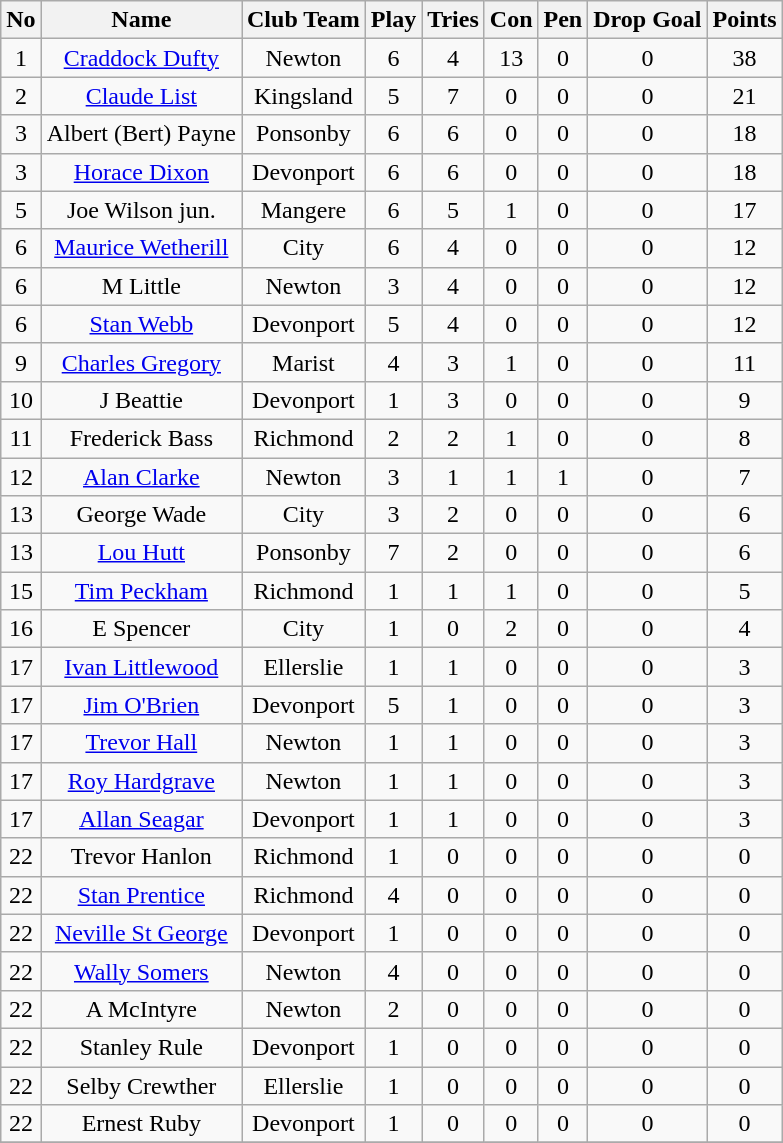<table class="wikitable sortable" style="text-align: center;">
<tr>
<th>No</th>
<th>Name</th>
<th>Club Team</th>
<th>Play</th>
<th>Tries</th>
<th>Con</th>
<th>Pen</th>
<th>Drop Goal</th>
<th>Points</th>
</tr>
<tr>
<td>1</td>
<td><a href='#'>Craddock Dufty</a></td>
<td>Newton</td>
<td>6</td>
<td>4</td>
<td>13</td>
<td>0</td>
<td>0</td>
<td>38</td>
</tr>
<tr>
<td>2</td>
<td><a href='#'>Claude List</a></td>
<td>Kingsland</td>
<td>5</td>
<td>7</td>
<td>0</td>
<td>0</td>
<td>0</td>
<td>21</td>
</tr>
<tr>
<td>3</td>
<td>Albert (Bert) Payne</td>
<td>Ponsonby</td>
<td>6</td>
<td>6</td>
<td>0</td>
<td>0</td>
<td>0</td>
<td>18</td>
</tr>
<tr>
<td>3</td>
<td><a href='#'>Horace Dixon</a></td>
<td>Devonport</td>
<td>6</td>
<td>6</td>
<td>0</td>
<td>0</td>
<td>0</td>
<td>18</td>
</tr>
<tr>
<td>5</td>
<td>Joe Wilson jun.</td>
<td>Mangere</td>
<td>6</td>
<td>5</td>
<td>1</td>
<td>0</td>
<td>0</td>
<td>17</td>
</tr>
<tr>
<td>6</td>
<td><a href='#'>Maurice Wetherill</a></td>
<td>City</td>
<td>6</td>
<td>4</td>
<td>0</td>
<td>0</td>
<td>0</td>
<td>12</td>
</tr>
<tr>
<td>6</td>
<td>M Little</td>
<td>Newton</td>
<td>3</td>
<td>4</td>
<td>0</td>
<td>0</td>
<td>0</td>
<td>12</td>
</tr>
<tr>
<td>6</td>
<td><a href='#'>Stan Webb</a></td>
<td>Devonport</td>
<td>5</td>
<td>4</td>
<td>0</td>
<td>0</td>
<td>0</td>
<td>12</td>
</tr>
<tr>
<td>9</td>
<td><a href='#'>Charles Gregory</a></td>
<td>Marist</td>
<td>4</td>
<td>3</td>
<td>1</td>
<td>0</td>
<td>0</td>
<td>11</td>
</tr>
<tr>
<td>10</td>
<td>J Beattie</td>
<td>Devonport</td>
<td>1</td>
<td>3</td>
<td>0</td>
<td>0</td>
<td>0</td>
<td>9</td>
</tr>
<tr>
<td>11</td>
<td>Frederick Bass</td>
<td>Richmond</td>
<td>2</td>
<td>2</td>
<td>1</td>
<td>0</td>
<td>0</td>
<td>8</td>
</tr>
<tr>
<td>12</td>
<td><a href='#'>Alan Clarke</a></td>
<td>Newton</td>
<td>3</td>
<td>1</td>
<td>1</td>
<td>1</td>
<td>0</td>
<td>7</td>
</tr>
<tr>
<td>13</td>
<td>George Wade</td>
<td>City</td>
<td>3</td>
<td>2</td>
<td>0</td>
<td>0</td>
<td>0</td>
<td>6</td>
</tr>
<tr>
<td>13</td>
<td><a href='#'>Lou Hutt</a></td>
<td>Ponsonby</td>
<td>7</td>
<td>2</td>
<td>0</td>
<td>0</td>
<td>0</td>
<td>6</td>
</tr>
<tr>
<td>15</td>
<td><a href='#'>Tim Peckham</a></td>
<td>Richmond</td>
<td>1</td>
<td>1</td>
<td>1</td>
<td>0</td>
<td>0</td>
<td>5</td>
</tr>
<tr>
<td>16</td>
<td>E Spencer</td>
<td>City</td>
<td>1</td>
<td>0</td>
<td>2</td>
<td>0</td>
<td>0</td>
<td>4</td>
</tr>
<tr>
<td>17</td>
<td><a href='#'>Ivan Littlewood</a></td>
<td>Ellerslie</td>
<td>1</td>
<td>1</td>
<td>0</td>
<td>0</td>
<td>0</td>
<td>3</td>
</tr>
<tr>
<td>17</td>
<td><a href='#'>Jim O'Brien</a></td>
<td>Devonport</td>
<td>5</td>
<td>1</td>
<td>0</td>
<td>0</td>
<td>0</td>
<td>3</td>
</tr>
<tr>
<td>17</td>
<td><a href='#'>Trevor Hall</a></td>
<td>Newton</td>
<td>1</td>
<td>1</td>
<td>0</td>
<td>0</td>
<td>0</td>
<td>3</td>
</tr>
<tr>
<td>17</td>
<td><a href='#'>Roy Hardgrave</a></td>
<td>Newton</td>
<td>1</td>
<td>1</td>
<td>0</td>
<td>0</td>
<td>0</td>
<td>3</td>
</tr>
<tr>
<td>17</td>
<td><a href='#'>Allan Seagar</a></td>
<td>Devonport</td>
<td>1</td>
<td>1</td>
<td>0</td>
<td>0</td>
<td>0</td>
<td>3</td>
</tr>
<tr>
<td>22</td>
<td>Trevor Hanlon</td>
<td>Richmond</td>
<td>1</td>
<td>0</td>
<td>0</td>
<td>0</td>
<td>0</td>
<td>0</td>
</tr>
<tr>
<td>22</td>
<td><a href='#'>Stan Prentice</a></td>
<td>Richmond</td>
<td>4</td>
<td>0</td>
<td>0</td>
<td>0</td>
<td>0</td>
<td>0</td>
</tr>
<tr>
<td>22</td>
<td><a href='#'>Neville St George</a></td>
<td>Devonport</td>
<td>1</td>
<td>0</td>
<td>0</td>
<td>0</td>
<td>0</td>
<td>0</td>
</tr>
<tr>
<td>22</td>
<td><a href='#'>Wally Somers</a></td>
<td>Newton</td>
<td>4</td>
<td>0</td>
<td>0</td>
<td>0</td>
<td>0</td>
<td>0</td>
</tr>
<tr>
<td>22</td>
<td>A McIntyre</td>
<td>Newton</td>
<td>2</td>
<td>0</td>
<td>0</td>
<td>0</td>
<td>0</td>
<td>0</td>
</tr>
<tr>
<td>22</td>
<td>Stanley Rule</td>
<td>Devonport</td>
<td>1</td>
<td>0</td>
<td>0</td>
<td>0</td>
<td>0</td>
<td>0</td>
</tr>
<tr>
<td>22</td>
<td>Selby Crewther</td>
<td>Ellerslie</td>
<td>1</td>
<td>0</td>
<td>0</td>
<td>0</td>
<td>0</td>
<td>0</td>
</tr>
<tr>
<td>22</td>
<td>Ernest Ruby</td>
<td>Devonport</td>
<td>1</td>
<td>0</td>
<td>0</td>
<td>0</td>
<td>0</td>
<td>0</td>
</tr>
<tr>
</tr>
</table>
